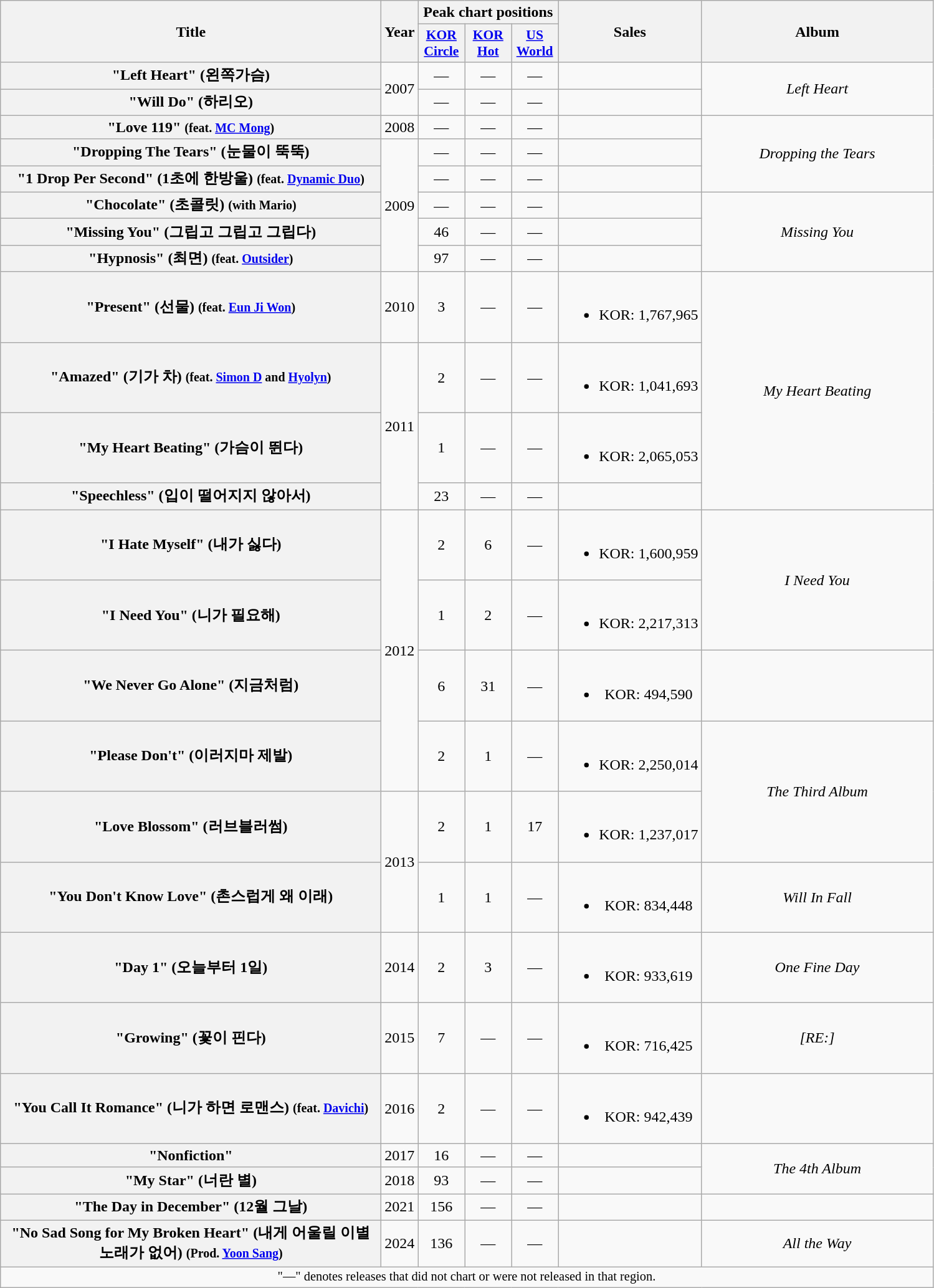<table class="wikitable plainrowheaders" style="text-align:center;">
<tr>
<th scope="col" rowspan="2" style="width:25em;">Title</th>
<th scope="col" rowspan="2" style="width:2em;">Year</th>
<th colspan="3" scope="col">Peak chart positions</th>
<th rowspan="2">Sales</th>
<th scope="col" rowspan="2" style="width:15em;">Album</th>
</tr>
<tr>
<th scope="col" style="width:3em;font-size:90%;"><a href='#'>KOR<br>Circle</a><br></th>
<th scope="col" style="width:3em;font-size:90%;"><a href='#'>KOR<br>Hot</a><br></th>
<th scope="col" style="width:3em;font-size:90%;"><a href='#'>US<br>World</a><br></th>
</tr>
<tr>
<th scope="row">"Left Heart" (왼쪽가슴)</th>
<td rowspan="2">2007</td>
<td>—</td>
<td>—</td>
<td>—</td>
<td></td>
<td rowspan="2"><em>Left Heart</em></td>
</tr>
<tr>
<th scope="row">"Will Do" (하리오)</th>
<td>—</td>
<td>—</td>
<td>—</td>
<td></td>
</tr>
<tr>
<th scope="row">"Love 119" <small>(feat. <a href='#'>MC Mong</a>)</small></th>
<td>2008</td>
<td>—</td>
<td>—</td>
<td>—</td>
<td></td>
<td rowspan="3"><em>Dropping the Tears</em></td>
</tr>
<tr>
<th scope="row">"Dropping The Tears" (눈물이 뚝뚝)</th>
<td rowspan="5">2009</td>
<td>—</td>
<td>—</td>
<td>—</td>
<td></td>
</tr>
<tr>
<th scope="row">"1 Drop Per Second" (1초에 한방울) <small>(feat. <a href='#'>Dynamic Duo</a>)</small></th>
<td>—</td>
<td>—</td>
<td>—</td>
<td></td>
</tr>
<tr>
<th scope="row">"Chocolate" (초콜릿) <small>(with Mario)</small></th>
<td>—</td>
<td>—</td>
<td>—</td>
<td></td>
<td rowspan="3"><em>Missing You</em></td>
</tr>
<tr>
<th scope="row">"Missing You" (그립고 그립고 그립다)</th>
<td>46</td>
<td>—</td>
<td>—</td>
<td></td>
</tr>
<tr>
<th scope="row">"Hypnosis" (최면) <small>(feat. <a href='#'>Outsider</a>)</small></th>
<td>97</td>
<td>—</td>
<td>—</td>
<td></td>
</tr>
<tr>
<th scope="row">"Present" (선물) <small>(feat. <a href='#'>Eun Ji Won</a>)</small></th>
<td>2010</td>
<td>3</td>
<td>—</td>
<td>—</td>
<td><br><ul><li>KOR: 1,767,965</li></ul></td>
<td rowspan="4"><em>My Heart Beating</em></td>
</tr>
<tr>
<th scope="row">"Amazed" (기가 차) <small>(feat. <a href='#'>Simon D</a> and <a href='#'>Hyolyn</a>)</small></th>
<td rowspan="3">2011</td>
<td>2</td>
<td>—</td>
<td>—</td>
<td><br><ul><li>KOR: 1,041,693</li></ul></td>
</tr>
<tr>
<th scope="row">"My Heart Beating" (가슴이 뛴다)</th>
<td>1</td>
<td>—</td>
<td>—</td>
<td><br><ul><li>KOR: 2,065,053</li></ul></td>
</tr>
<tr>
<th scope="row">"Speechless" (입이 떨어지지 않아서)</th>
<td>23</td>
<td>—</td>
<td>—</td>
<td></td>
</tr>
<tr>
<th scope="row">"I Hate Myself" (내가 싫다)</th>
<td rowspan="4">2012</td>
<td>2</td>
<td>6</td>
<td>—</td>
<td><br><ul><li>KOR: 1,600,959</li></ul></td>
<td rowspan="2"><em>I Need You</em></td>
</tr>
<tr>
<th scope="row">"I Need You" (니가 필요해)</th>
<td>1</td>
<td>2</td>
<td>—</td>
<td><br><ul><li>KOR: 2,217,313</li></ul></td>
</tr>
<tr>
<th scope="row">"We Never Go Alone" (지금처럼)</th>
<td>6</td>
<td>31</td>
<td>—</td>
<td><br><ul><li>KOR: 494,590</li></ul></td>
<td></td>
</tr>
<tr>
<th scope="row">"Please Don't" (이러지마 제발)</th>
<td>2</td>
<td>1</td>
<td>—</td>
<td><br><ul><li>KOR: 2,250,014</li></ul></td>
<td rowspan="2"><em>The Third Album</em></td>
</tr>
<tr>
<th scope="row">"Love Blossom" (러브블러썸)</th>
<td rowspan="2">2013</td>
<td>2</td>
<td>1</td>
<td>17</td>
<td><br><ul><li>KOR: 1,237,017</li></ul></td>
</tr>
<tr>
<th scope="row">"You Don't Know Love" (촌스럽게 왜 이래)</th>
<td>1</td>
<td>1</td>
<td>—</td>
<td><br><ul><li>KOR: 834,448</li></ul></td>
<td><em>Will In Fall</em></td>
</tr>
<tr>
<th scope="row">"Day 1" (오늘부터 1일)</th>
<td>2014</td>
<td>2</td>
<td>3</td>
<td>—</td>
<td><br><ul><li>KOR: 933,619</li></ul></td>
<td><em>One Fine Day</em></td>
</tr>
<tr>
<th scope="row">"Growing" (꽃이 핀다)</th>
<td>2015</td>
<td>7</td>
<td>—</td>
<td>—</td>
<td><br><ul><li>KOR: 716,425</li></ul></td>
<td><em>[RE:]</em></td>
</tr>
<tr>
<th scope="row">"You Call It Romance" (니가 하면 로맨스)  <small>(feat. <a href='#'>Davichi</a>)</small></th>
<td>2016</td>
<td>2</td>
<td>—</td>
<td>—</td>
<td><br><ul><li>KOR: 942,439</li></ul></td>
<td></td>
</tr>
<tr>
<th scope="row">"Nonfiction"</th>
<td>2017</td>
<td>16</td>
<td>—</td>
<td>—</td>
<td></td>
<td rowspan="2"><em>The 4th Album</em></td>
</tr>
<tr>
<th scope="row">"My Star" (너란 별)</th>
<td>2018</td>
<td>93</td>
<td>—</td>
<td>—</td>
<td></td>
</tr>
<tr>
<th scope="row">"The Day in December" (12월 그날)</th>
<td>2021</td>
<td>156</td>
<td>—</td>
<td>—</td>
<td></td>
<td></td>
</tr>
<tr>
<th scope="row">"No Sad Song for My Broken Heart" (내게 어울릴 이별 노래가 없어) <small>(Prod. <a href='#'>Yoon Sang</a>)</small></th>
<td>2024</td>
<td>136</td>
<td>—</td>
<td>—</td>
<td></td>
<td><em>All the Way</em></td>
</tr>
<tr>
<td colspan="7" style="font-size:85%">"—" denotes releases that did not chart or were not released in that region.</td>
</tr>
</table>
